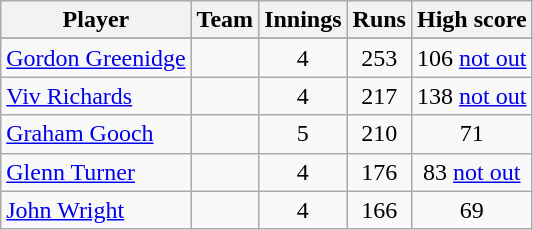<table class="wikitable" style="text-align:center">
<tr>
<th>Player</th>
<th>Team</th>
<th>Innings</th>
<th>Runs</th>
<th>High score</th>
</tr>
<tr>
</tr>
<tr>
<td style="text-align:left"><a href='#'>Gordon Greenidge</a></td>
<td style="text-align:left"></td>
<td>4</td>
<td>253</td>
<td>106 <a href='#'>not out</a></td>
</tr>
<tr>
<td style="text-align:left"><a href='#'>Viv Richards</a></td>
<td style="text-align:left"></td>
<td>4</td>
<td>217</td>
<td>138 <a href='#'>not out</a></td>
</tr>
<tr>
<td style="text-align:left"><a href='#'>Graham Gooch</a></td>
<td style="text-align:left"></td>
<td>5</td>
<td>210</td>
<td>71</td>
</tr>
<tr>
<td style="text-align:left"><a href='#'>Glenn Turner</a></td>
<td style="text-align:left"></td>
<td>4</td>
<td>176</td>
<td>83 <a href='#'>not out</a></td>
</tr>
<tr>
<td style="text-align:left"><a href='#'>John Wright</a></td>
<td style="text-align:left"></td>
<td>4</td>
<td>166</td>
<td>69</td>
</tr>
</table>
